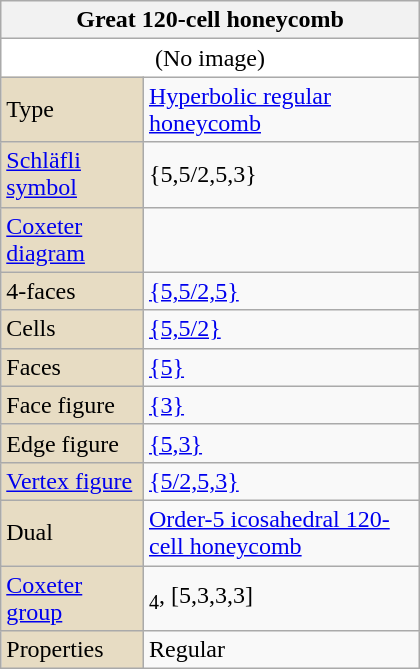<table class="wikitable" align="right" style="margin-left:10px" width="280">
<tr>
<th bgcolor=#e7dcc3 colspan=2>Great 120-cell honeycomb</th>
</tr>
<tr>
<td bgcolor=#ffffff align=center colspan=2>(No image)</td>
</tr>
<tr>
<td bgcolor=#e7dcc3>Type</td>
<td><a href='#'>Hyperbolic regular honeycomb</a></td>
</tr>
<tr>
<td bgcolor=#e7dcc3><a href='#'>Schläfli symbol</a></td>
<td>{5,5/2,5,3}</td>
</tr>
<tr>
<td bgcolor=#e7dcc3><a href='#'>Coxeter diagram</a></td>
<td></td>
</tr>
<tr>
<td bgcolor=#e7dcc3>4-faces</td>
<td> <a href='#'>{5,5/2,5}</a></td>
</tr>
<tr>
<td bgcolor=#e7dcc3>Cells</td>
<td> <a href='#'>{5,5/2}</a></td>
</tr>
<tr>
<td bgcolor=#e7dcc3>Faces</td>
<td> <a href='#'>{5}</a></td>
</tr>
<tr>
<td bgcolor=#e7dcc3>Face figure</td>
<td> <a href='#'>{3}</a></td>
</tr>
<tr>
<td bgcolor=#e7dcc3>Edge figure</td>
<td> <a href='#'>{5,3}</a></td>
</tr>
<tr>
<td bgcolor=#e7dcc3><a href='#'>Vertex figure</a></td>
<td> <a href='#'>{5/2,5,3}</a></td>
</tr>
<tr>
<td bgcolor=#e7dcc3>Dual</td>
<td><a href='#'>Order-5 icosahedral 120-cell honeycomb</a></td>
</tr>
<tr>
<td bgcolor=#e7dcc3><a href='#'>Coxeter group</a></td>
<td><sub>4</sub>, [5,3,3,3]</td>
</tr>
<tr>
<td bgcolor=#e7dcc3>Properties</td>
<td>Regular</td>
</tr>
</table>
